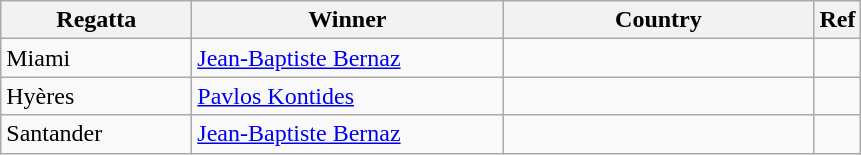<table class="wikitable">
<tr>
<th width=120>Regatta</th>
<th width=200px>Winner</th>
<th width=200px>Country</th>
<th>Ref</th>
</tr>
<tr>
<td>Miami</td>
<td><a href='#'>Jean-Baptiste Bernaz</a></td>
<td> </td>
<td></td>
</tr>
<tr>
<td>Hyères</td>
<td><a href='#'>Pavlos Kontides</a></td>
<td> </td>
<td></td>
</tr>
<tr>
<td>Santander</td>
<td><a href='#'>Jean-Baptiste Bernaz</a></td>
<td> </td>
<td></td>
</tr>
</table>
